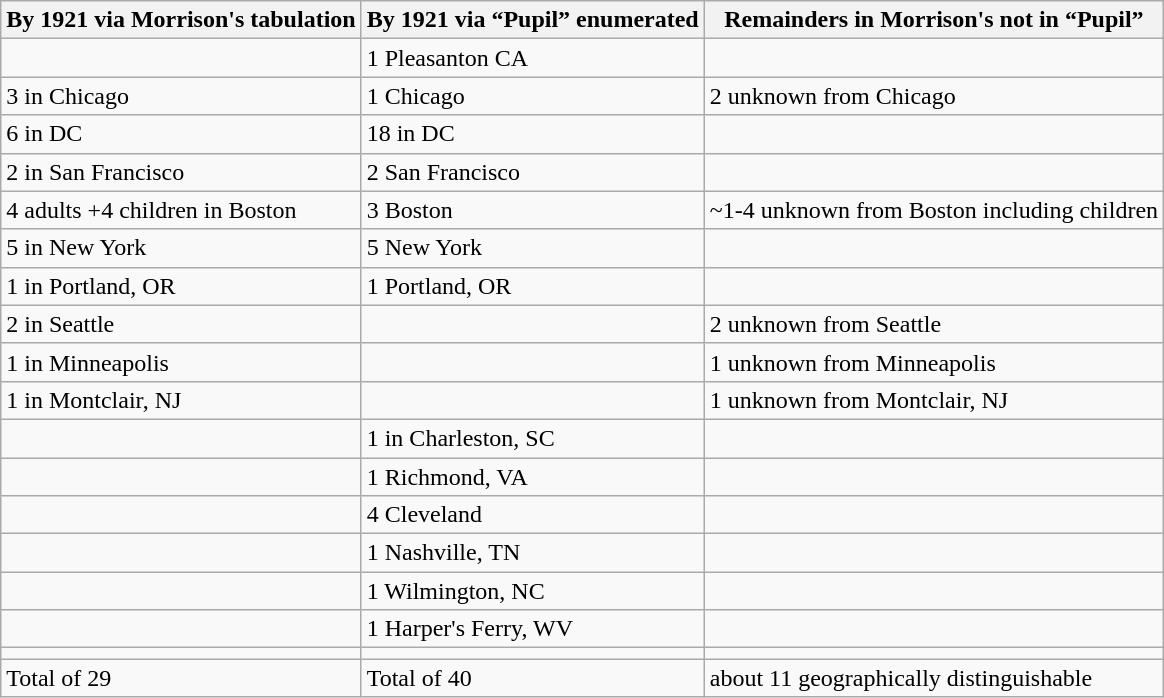<table class="wikitable">
<tr>
<th>By 1921 via Morrison's tabulation</th>
<th>By 1921 via “Pupil” enumerated</th>
<th>Remainders in Morrison's not in “Pupil”</th>
</tr>
<tr>
<td></td>
<td>1 Pleasanton CA</td>
<td></td>
</tr>
<tr>
<td>3 in Chicago</td>
<td>1 Chicago</td>
<td>2 unknown from Chicago</td>
</tr>
<tr>
<td>6 in DC</td>
<td>18 in DC</td>
<td></td>
</tr>
<tr>
<td>2 in San Francisco</td>
<td>2 San Francisco</td>
<td></td>
</tr>
<tr>
<td>4 adults +4 children in Boston</td>
<td>3 Boston</td>
<td>~1-4 unknown from Boston including children</td>
</tr>
<tr>
<td>5 in New York</td>
<td>5 New York</td>
<td></td>
</tr>
<tr>
<td>1 in Portland, OR</td>
<td>1 Portland, OR</td>
<td></td>
</tr>
<tr>
<td>2 in Seattle</td>
<td></td>
<td>2 unknown from Seattle</td>
</tr>
<tr>
<td>1 in Minneapolis</td>
<td></td>
<td>1 unknown from Minneapolis</td>
</tr>
<tr>
<td>1 in Montclair, NJ</td>
<td></td>
<td>1 unknown from Montclair, NJ</td>
</tr>
<tr>
<td></td>
<td>1 in Charleston, SC</td>
<td></td>
</tr>
<tr>
<td></td>
<td>1 Richmond, VA</td>
<td></td>
</tr>
<tr>
<td></td>
<td>4 Cleveland</td>
<td></td>
</tr>
<tr>
<td></td>
<td>1 Nashville, TN</td>
<td></td>
</tr>
<tr>
<td></td>
<td>1 Wilmington, NC</td>
<td></td>
</tr>
<tr>
<td></td>
<td>1 Harper's Ferry, WV</td>
<td></td>
</tr>
<tr>
<td></td>
<td></td>
<td></td>
</tr>
<tr>
<td>Total of 29</td>
<td>Total of 40</td>
<td>about 11 geographically distinguishable</td>
</tr>
</table>
